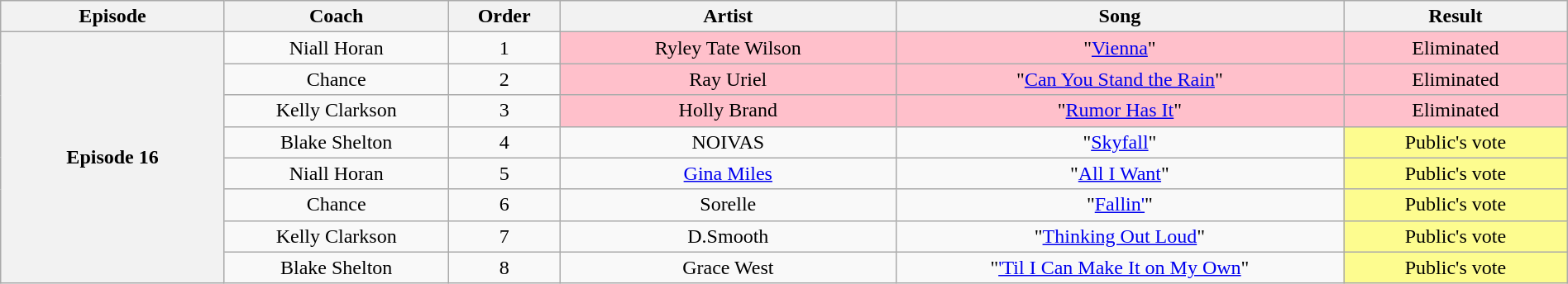<table class="wikitable" style="text-align:center; width:100%">
<tr>
<th style="width:10%">Episode</th>
<th style="width:10%">Coach</th>
<th style="width:05%">Order</th>
<th style="width:15%">Artist</th>
<th style="width:20%">Song</th>
<th style="width:10%">Result</th>
</tr>
<tr>
<th scope="row" rowspan="10">Episode 16<br></th>
<td>Niall Horan</td>
<td>1</td>
<td style="background: pink">Ryley Tate Wilson</td>
<td style="background: pink">"<a href='#'>Vienna</a>"</td>
<td style="background: pink">Eliminated</td>
</tr>
<tr>
<td>Chance</td>
<td>2</td>
<td style="background: pink">Ray Uriel</td>
<td style="background: pink">"<a href='#'>Can You Stand the Rain</a>"</td>
<td style="background: pink">Eliminated</td>
</tr>
<tr>
<td>Kelly Clarkson</td>
<td>3</td>
<td style="background: pink">Holly Brand</td>
<td style="background: pink">"<a href='#'>Rumor Has It</a>"</td>
<td style="background: pink">Eliminated</td>
</tr>
<tr>
<td>Blake Shelton</td>
<td>4</td>
<td>NOIVAS</td>
<td>"<a href='#'>Skyfall</a>"</td>
<td style="background:#fdfc8f">Public's vote</td>
</tr>
<tr>
<td>Niall Horan</td>
<td>5</td>
<td><a href='#'>Gina Miles</a></td>
<td>"<a href='#'>All I Want</a>"</td>
<td style="background:#fdfc8f">Public's vote</td>
</tr>
<tr>
<td>Chance</td>
<td>6</td>
<td>Sorelle</td>
<td>"<a href='#'>Fallin'</a>"</td>
<td style="background:#fdfc8f">Public's vote</td>
</tr>
<tr>
<td>Kelly Clarkson</td>
<td>7</td>
<td>D.Smooth</td>
<td>"<a href='#'>Thinking Out Loud</a>"</td>
<td style="background:#fdfc8f">Public's vote</td>
</tr>
<tr>
<td>Blake Shelton</td>
<td>8</td>
<td>Grace West</td>
<td>"<a href='#'>'Til I Can Make It on My Own</a>"</td>
<td style="background:#fdfc8f">Public's vote</td>
</tr>
</table>
